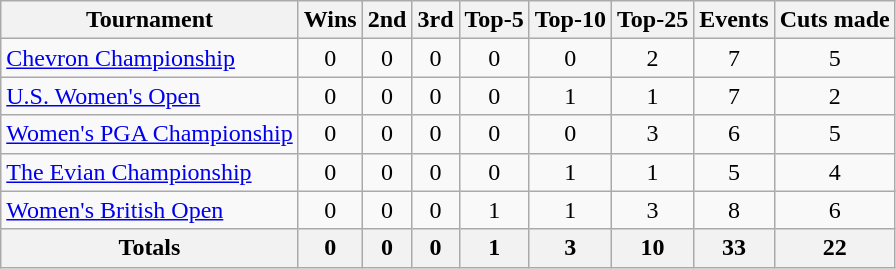<table class=wikitable style=text-align:center>
<tr>
<th>Tournament</th>
<th>Wins</th>
<th>2nd</th>
<th>3rd</th>
<th>Top-5</th>
<th>Top-10</th>
<th>Top-25</th>
<th>Events</th>
<th>Cuts made</th>
</tr>
<tr>
<td align=left><a href='#'>Chevron Championship</a></td>
<td>0</td>
<td>0</td>
<td>0</td>
<td>0</td>
<td>0</td>
<td>2</td>
<td>7</td>
<td>5</td>
</tr>
<tr>
<td align=left><a href='#'>U.S. Women's Open</a></td>
<td>0</td>
<td>0</td>
<td>0</td>
<td>0</td>
<td>1</td>
<td>1</td>
<td>7</td>
<td>2</td>
</tr>
<tr>
<td align=left><a href='#'>Women's PGA Championship</a></td>
<td>0</td>
<td>0</td>
<td>0</td>
<td>0</td>
<td>0</td>
<td>3</td>
<td>6</td>
<td>5</td>
</tr>
<tr>
<td align=left><a href='#'>The Evian Championship</a></td>
<td>0</td>
<td>0</td>
<td>0</td>
<td>0</td>
<td>1</td>
<td>1</td>
<td>5</td>
<td>4</td>
</tr>
<tr>
<td align=left><a href='#'>Women's British Open</a></td>
<td>0</td>
<td>0</td>
<td>0</td>
<td>1</td>
<td>1</td>
<td>3</td>
<td>8</td>
<td>6</td>
</tr>
<tr>
<th>Totals</th>
<th>0</th>
<th>0</th>
<th>0</th>
<th>1</th>
<th>3</th>
<th>10</th>
<th>33</th>
<th>22</th>
</tr>
</table>
